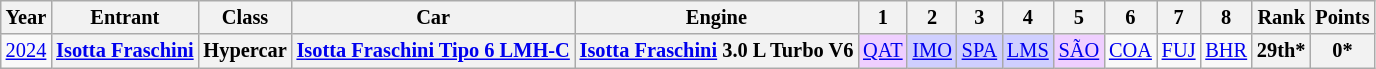<table class="wikitable" style="text-align:center; font-size:85%">
<tr>
<th>Year</th>
<th>Entrant</th>
<th>Class</th>
<th>Car</th>
<th>Engine</th>
<th>1</th>
<th>2</th>
<th>3</th>
<th>4</th>
<th>5</th>
<th>6</th>
<th>7</th>
<th>8</th>
<th>Rank</th>
<th>Points</th>
</tr>
<tr>
<td><a href='#'>2024</a></td>
<th nowrap><a href='#'>Isotta Fraschini</a></th>
<th>Hypercar</th>
<th nowrap><a href='#'>Isotta Fraschini Tipo 6 LMH-C</a></th>
<th nowrap><a href='#'>Isotta Fraschini</a> 3.0 L Turbo V6</th>
<td style="background:#EFCFFF;"><a href='#'>QAT</a><br></td>
<td style="background:#CFCFFF;"><a href='#'>IMO</a><br></td>
<td style="background:#CFCFFF;"><a href='#'>SPA</a><br></td>
<td style="background:#CFCFFF;"><a href='#'>LMS</a><br></td>
<td style="background:#EFCFFF;"><a href='#'>SÃO</a><br></td>
<td style="background:#;"><a href='#'>COA</a></td>
<td style="background:#;"><a href='#'>FUJ</a></td>
<td style="background:#;"><a href='#'>BHR</a></td>
<th>29th*</th>
<th>0*</th>
</tr>
</table>
